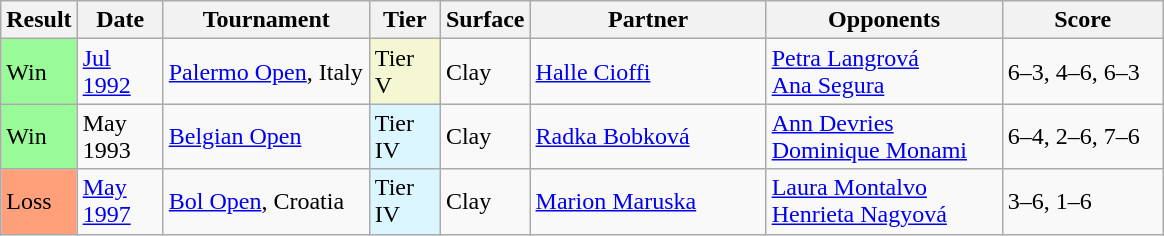<table class="sortable wikitable">
<tr>
<th>Result</th>
<th style="width:50px">Date</th>
<th style="width:130px">Tournament</th>
<th style="width:40px">Tier</th>
<th style="width:50px">Surface</th>
<th style="width:150px">Partner</th>
<th style="width:150px">Opponents</th>
<th style="width:100px" class="unsortable">Score</th>
</tr>
<tr>
<td style="background:#98fb98;">Win</td>
<td><a href='#'>Jul 1992</a></td>
<td><a href='#'>Palermo Open</a>, Italy</td>
<td style="background:#f4f7d2;">Tier V</td>
<td>Clay</td>
<td> <a href='#'>Halle Cioffi</a></td>
<td> <a href='#'>Petra Langrová</a> <br>  <a href='#'>Ana Segura</a></td>
<td>6–3, 4–6, 6–3</td>
</tr>
<tr>
<td style="background:#98fb98;">Win</td>
<td>May 1993</td>
<td><a href='#'>Belgian Open</a></td>
<td style="background:#dcf6ff;">Tier IV</td>
<td>Clay</td>
<td> <a href='#'>Radka Bobková</a></td>
<td> <a href='#'>Ann Devries</a> <br>  <a href='#'>Dominique Monami</a></td>
<td>6–4, 2–6, 7–6</td>
</tr>
<tr>
<td style="background:#ffa07a;">Loss</td>
<td><a href='#'>May 1997</a></td>
<td><a href='#'>Bol Open</a>, Croatia</td>
<td style="background:#dcf6ff;">Tier IV</td>
<td>Clay</td>
<td> <a href='#'>Marion Maruska</a></td>
<td> <a href='#'>Laura Montalvo</a> <br>  <a href='#'>Henrieta Nagyová</a></td>
<td>3–6, 1–6</td>
</tr>
</table>
